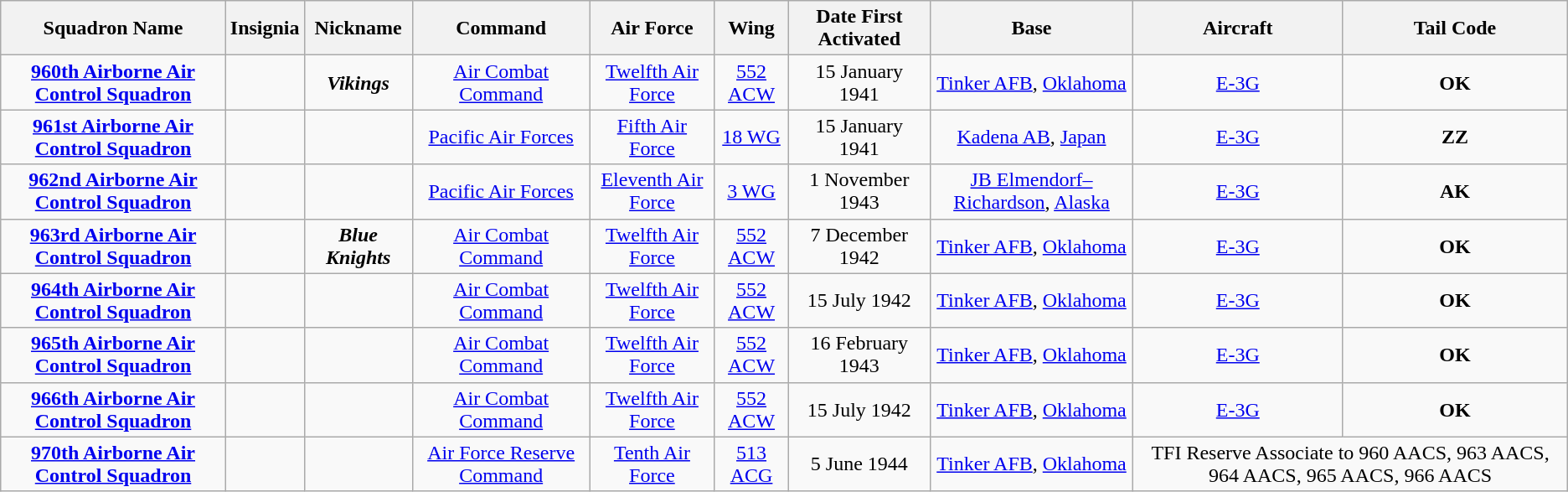<table class="wikitable sortable" style="text-align:center;">
<tr>
<th>Squadron Name</th>
<th>Insignia</th>
<th>Nickname</th>
<th>Command</th>
<th>Air Force</th>
<th>Wing</th>
<th>Date First Activated</th>
<th>Base</th>
<th>Aircraft</th>
<th>Tail Code</th>
</tr>
<tr>
<td><strong><a href='#'>960th Airborne Air Control Squadron</a></strong></td>
<td></td>
<td><strong><em>Vikings</em></strong></td>
<td><a href='#'>Air Combat Command</a></td>
<td><a href='#'>Twelfth Air Force</a></td>
<td><a href='#'>552 ACW</a></td>
<td>15 January 1941</td>
<td><a href='#'>Tinker AFB</a>, <a href='#'>Oklahoma</a></td>
<td><a href='#'>E-3G</a></td>
<td><strong>OK</strong></td>
</tr>
<tr>
<td><strong><a href='#'>961st Airborne Air Control Squadron</a></strong></td>
<td></td>
<td></td>
<td><a href='#'>Pacific Air Forces</a></td>
<td><a href='#'>Fifth Air Force</a></td>
<td><a href='#'>18 WG</a></td>
<td>15 January 1941</td>
<td><a href='#'>Kadena AB</a>, <a href='#'>Japan</a></td>
<td><a href='#'>E-3G</a></td>
<td><strong>ZZ</strong></td>
</tr>
<tr>
<td><strong><a href='#'>962nd Airborne Air Control Squadron</a></strong></td>
<td></td>
<td></td>
<td><a href='#'>Pacific Air Forces</a></td>
<td><a href='#'>Eleventh Air Force</a></td>
<td><a href='#'>3 WG</a></td>
<td>1 November 1943</td>
<td><a href='#'>JB Elmendorf–Richardson</a>, <a href='#'>Alaska</a></td>
<td><a href='#'>E-3G</a></td>
<td><strong>AK</strong></td>
</tr>
<tr>
<td><strong><a href='#'>963rd Airborne Air Control Squadron</a></strong></td>
<td></td>
<td><strong><em>Blue Knights</em></strong></td>
<td><a href='#'>Air Combat Command</a></td>
<td><a href='#'>Twelfth Air Force</a></td>
<td><a href='#'>552 ACW</a></td>
<td>7 December 1942</td>
<td><a href='#'>Tinker AFB</a>, <a href='#'>Oklahoma</a></td>
<td><a href='#'>E-3G</a></td>
<td><strong>OK</strong></td>
</tr>
<tr>
<td><strong><a href='#'>964th Airborne Air Control Squadron</a></strong></td>
<td></td>
<td></td>
<td><a href='#'>Air Combat Command</a></td>
<td><a href='#'>Twelfth Air Force</a></td>
<td><a href='#'>552 ACW</a></td>
<td>15 July 1942</td>
<td><a href='#'>Tinker AFB</a>, <a href='#'>Oklahoma</a></td>
<td><a href='#'>E-3G</a></td>
<td><strong>OK</strong></td>
</tr>
<tr>
<td><strong><a href='#'>965th Airborne Air Control Squadron</a></strong></td>
<td></td>
<td></td>
<td><a href='#'>Air Combat Command</a></td>
<td><a href='#'>Twelfth Air Force</a></td>
<td><a href='#'>552 ACW</a></td>
<td>16 February 1943</td>
<td><a href='#'>Tinker AFB</a>, <a href='#'>Oklahoma</a></td>
<td><a href='#'>E-3G</a></td>
<td><strong>OK</strong></td>
</tr>
<tr>
<td><strong><a href='#'>966th Airborne Air Control Squadron</a></strong></td>
<td></td>
<td></td>
<td><a href='#'>Air Combat Command</a></td>
<td><a href='#'>Twelfth Air Force</a></td>
<td><a href='#'>552 ACW</a></td>
<td>15 July 1942</td>
<td><a href='#'>Tinker AFB</a>, <a href='#'>Oklahoma</a></td>
<td><a href='#'>E-3G</a></td>
<td><strong>OK</strong></td>
</tr>
<tr>
<td><strong><a href='#'>970th Airborne Air Control Squadron</a></strong></td>
<td></td>
<td></td>
<td><a href='#'>Air Force Reserve Command</a></td>
<td><a href='#'>Tenth Air Force</a></td>
<td><a href='#'>513 ACG</a></td>
<td>5 June 1944</td>
<td><a href='#'>Tinker AFB</a>, <a href='#'>Oklahoma</a></td>
<td colspan="2">TFI Reserve Associate to 960 AACS, 963 AACS, 964 AACS, 965 AACS, 966 AACS<strong></strong></td>
</tr>
</table>
